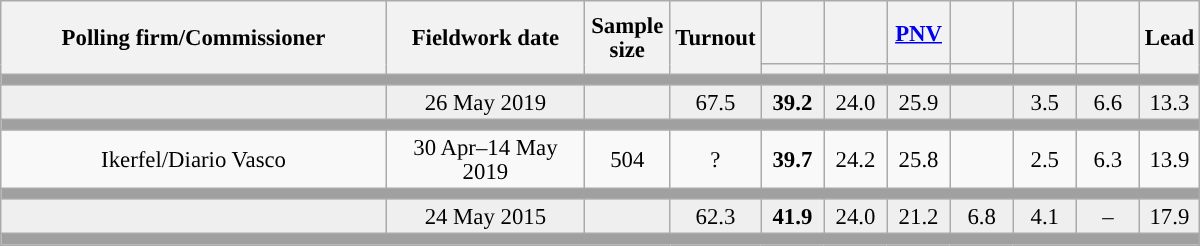<table class="wikitable collapsible collapsed" style="text-align:center; font-size:95%; line-height:16px;">
<tr style="height:42px;">
<th style="width:250px;" rowspan="2">Polling firm/Commissioner</th>
<th style="width:125px;" rowspan="2">Fieldwork date</th>
<th style="width:50px;" rowspan="2">Sample size</th>
<th style="width:45px;" rowspan="2">Turnout</th>
<th style="width:35px;"></th>
<th style="width:35px;"></th>
<th style="width:35px;"><a href='#'>PNV</a></th>
<th style="width:35px;"></th>
<th style="width:35px;"></th>
<th style="width:35px;"></th>
<th style="width:30px;" rowspan="2">Lead</th>
</tr>
<tr>
<th style="color:inherit;background:"></th>
<th style="color:inherit;background:"></th>
<th style="color:inherit;background:"></th>
<th style="color:inherit;background:"></th>
<th style="color:inherit;background:"></th>
<th style="color:inherit;background:"></th>
</tr>
<tr>
<td colspan="11" style="background:#A0A0A0"></td>
</tr>
<tr style="background:#EFEFEF;">
<td><strong></strong></td>
<td>26 May 2019</td>
<td></td>
<td>67.5</td>
<td><strong>39.2</strong><br></td>
<td>24.0<br></td>
<td>25.9<br></td>
<td></td>
<td>3.5<br></td>
<td>6.6<br></td>
<td style="background:">13.3</td>
</tr>
<tr>
<td colspan="11" style="background:#A0A0A0"></td>
</tr>
<tr>
<td>Ikerfel/Diario Vasco</td>
<td>30 Apr–14 May 2019</td>
<td>504</td>
<td>?</td>
<td><strong>39.7</strong><br></td>
<td>24.2<br></td>
<td>25.8<br></td>
<td></td>
<td>2.5<br></td>
<td>6.3<br></td>
<td style="background:">13.9</td>
</tr>
<tr>
<td colspan="11" style="background:#A0A0A0"></td>
</tr>
<tr style="background:#EFEFEF;">
<td><strong></strong></td>
<td>24 May 2015</td>
<td></td>
<td>62.3</td>
<td><strong>41.9</strong><br></td>
<td>24.0<br></td>
<td>21.2<br></td>
<td>6.8<br></td>
<td>4.1<br></td>
<td>–</td>
<td style="background:">17.9</td>
</tr>
<tr>
<td colspan="11" style="background:#A0A0A0"></td>
</tr>
</table>
